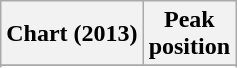<table class="wikitable sortable plainrowheaders" style="text-align:center;">
<tr>
<th>Chart (2013)</th>
<th>Peak<br>position</th>
</tr>
<tr>
</tr>
<tr>
</tr>
</table>
